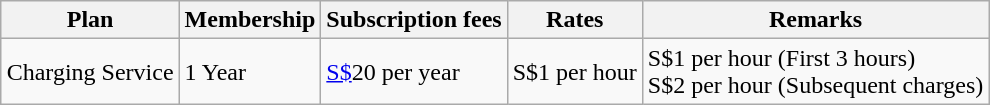<table class="wikitable" style="margin: 1em auto 1em auto">
<tr>
<th>Plan</th>
<th>Membership</th>
<th>Subscription fees</th>
<th>Rates</th>
<th>Remarks</th>
</tr>
<tr>
<td>Charging Service</td>
<td>1 Year</td>
<td><a href='#'>S$</a>20 per year</td>
<td>S$1 per hour</td>
<td>S$1 per hour (First 3 hours) <br> S$2 per hour (Subsequent charges)</td>
</tr>
</table>
